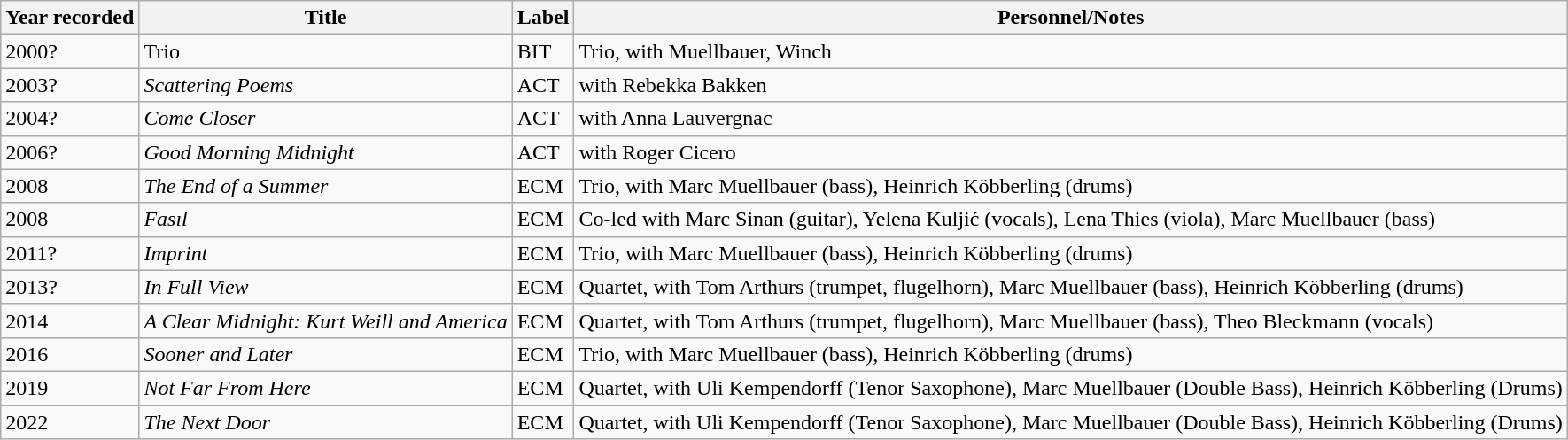<table class="wikitable sortable">
<tr>
<th>Year recorded</th>
<th>Title</th>
<th>Label</th>
<th>Personnel/Notes</th>
</tr>
<tr>
<td>2000?</td>
<td>Trio</td>
<td>BIT</td>
<td>Trio, with Muellbauer, Winch</td>
</tr>
<tr>
<td>2003?</td>
<td><em>Scattering Poems</em></td>
<td>ACT</td>
<td>with Rebekka Bakken</td>
</tr>
<tr>
<td>2004?</td>
<td><em>Come Closer</em></td>
<td>ACT</td>
<td>with Anna Lauvergnac</td>
</tr>
<tr>
<td>2006?</td>
<td><em>Good Morning Midnight</em></td>
<td>ACT</td>
<td>with Roger Cicero</td>
</tr>
<tr>
<td>2008</td>
<td><em>The End of a Summer</em></td>
<td>ECM</td>
<td>Trio, with Marc Muellbauer (bass), Heinrich Köbberling (drums)</td>
</tr>
<tr>
<td>2008</td>
<td><em>Fasıl</em></td>
<td>ECM</td>
<td>Co-led with Marc Sinan (guitar), Yelena Kuljić (vocals), Lena Thies (viola), Marc Muellbauer (bass)</td>
</tr>
<tr>
<td>2011?</td>
<td><em>Imprint</em></td>
<td>ECM</td>
<td>Trio, with Marc Muellbauer (bass), Heinrich Köbberling (drums)</td>
</tr>
<tr>
<td>2013?</td>
<td><em>In Full View</em></td>
<td>ECM</td>
<td>Quartet, with Tom Arthurs (trumpet, flugelhorn), Marc Muellbauer (bass), Heinrich Köbberling (drums)</td>
</tr>
<tr>
<td>2014</td>
<td><em>A Clear Midnight: Kurt Weill and America</em></td>
<td>ECM</td>
<td>Quartet, with Tom Arthurs (trumpet, flugelhorn), Marc Muellbauer (bass), Theo Bleckmann (vocals)</td>
</tr>
<tr>
<td>2016</td>
<td><em>Sooner and Later</em></td>
<td>ECM</td>
<td>Trio, with Marc Muellbauer (bass), Heinrich Köbberling (drums)</td>
</tr>
<tr>
<td>2019</td>
<td><em>Not Far From Here</em></td>
<td>ECM</td>
<td>Quartet, with Uli Kempendorff (Tenor Saxophone), Marc Muellbauer (Double Bass), Heinrich Köbberling (Drums) </td>
</tr>
<tr>
<td>2022</td>
<td><em>The Next Door</em></td>
<td>ECM</td>
<td>Quartet, with Uli Kempendorff (Tenor Saxophone), Marc Muellbauer (Double Bass), Heinrich Köbberling (Drums) </td>
</tr>
</table>
